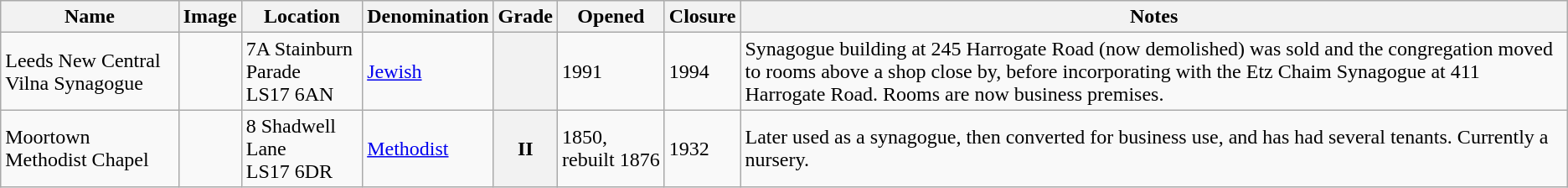<table class="wikitable sortable">
<tr>
<th>Name</th>
<th class="unsortable">Image</th>
<th>Location</th>
<th>Denomination</th>
<th>Grade</th>
<th>Opened</th>
<th>Closure</th>
<th class="unsortable">Notes</th>
</tr>
<tr>
<td>Leeds New Central Vilna Synagogue</td>
<td></td>
<td>7A Stainburn Parade<br>LS17 6AN</td>
<td><a href='#'>Jewish</a></td>
<th></th>
<td>1991</td>
<td>1994</td>
<td>Synagogue building at 245 Harrogate Road (now demolished) was sold and the congregation moved to rooms above a shop close by, before incorporating with the Etz Chaim Synagogue at 411 Harrogate Road.  Rooms are now business premises.</td>
</tr>
<tr>
<td>Moortown Methodist Chapel</td>
<td></td>
<td>8 Shadwell Lane<br>LS17 6DR</td>
<td><a href='#'>Methodist</a></td>
<th>II</th>
<td>1850, rebuilt 1876</td>
<td>1932</td>
<td>Later used as a synagogue, then converted for business use, and has had several tenants. Currently a nursery.</td>
</tr>
</table>
